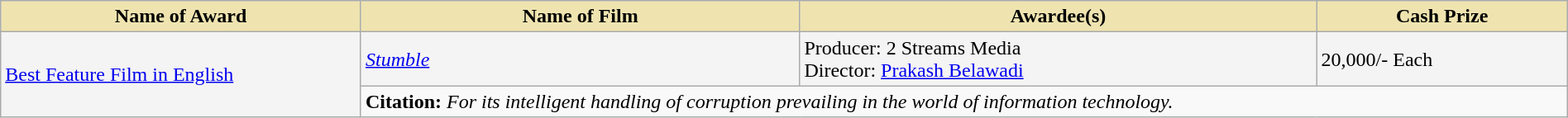<table class="wikitable" style="width:100%">
<tr>
<th style="background-color:#EFE4B0;width:23%;">Name of Award</th>
<th style="background-color:#EFE4B0;width:28%;">Name of Film</th>
<th style="background-color:#EFE4B0;width:33%;">Awardee(s)</th>
<th style="background-color:#EFE4B0;width:16%;">Cash Prize</th>
</tr>
<tr style="background-color:#F4F4F4">
<td rowspan="2"><a href='#'>Best Feature Film in English</a></td>
<td><em><a href='#'>Stumble</a></em></td>
<td>Producer: 2 Streams Media<br>Director: <a href='#'>Prakash Belawadi</a></td>
<td> 20,000/- Each</td>
</tr>
<tr style="background-color:#F9F9F9">
<td colspan="3"><strong>Citation:</strong> <em>For its intelligent handling of corruption prevailing in the world of information technology.</em></td>
</tr>
</table>
